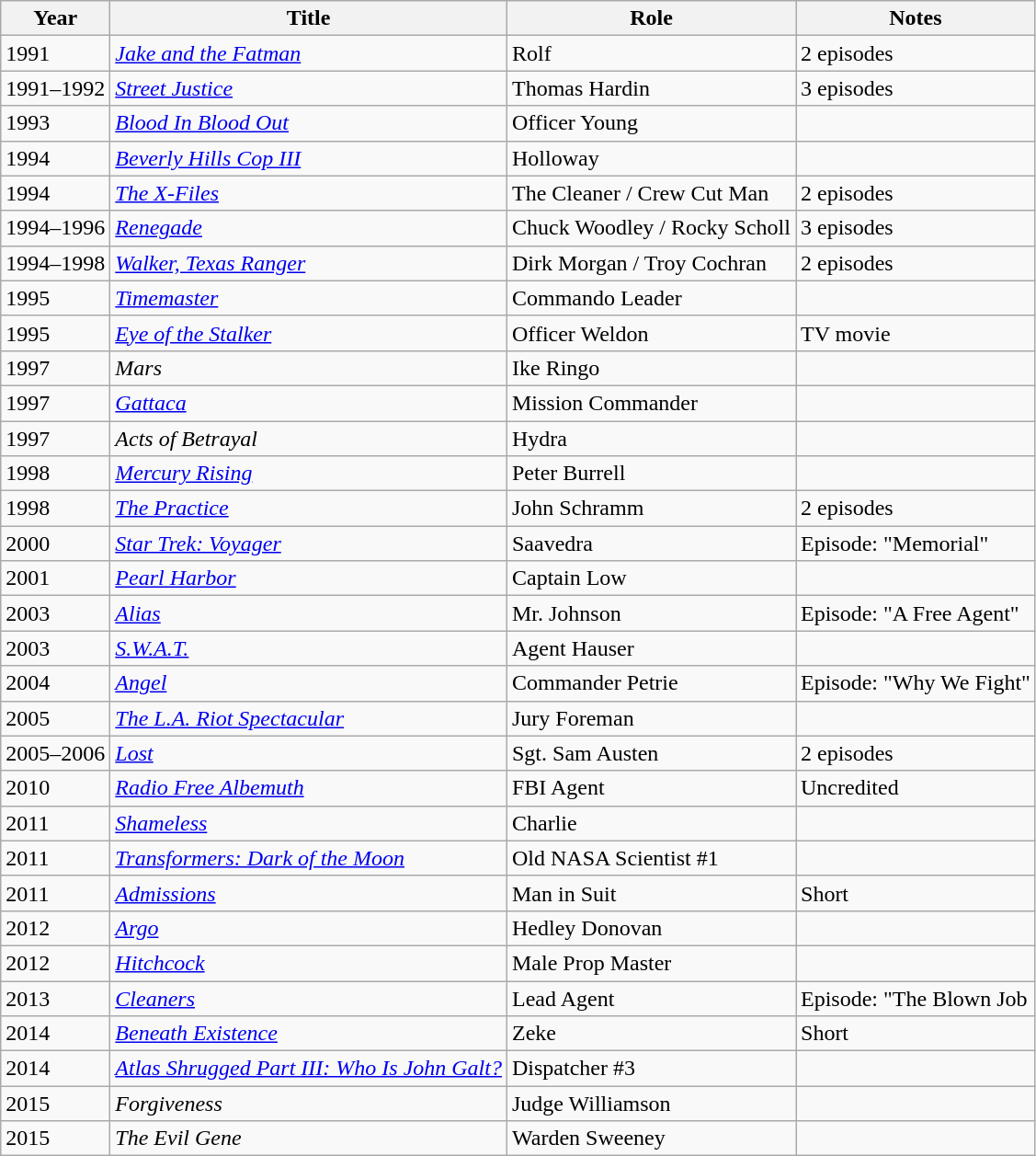<table class="wikitable">
<tr>
<th>Year</th>
<th>Title</th>
<th>Role</th>
<th>Notes</th>
</tr>
<tr>
<td>1991</td>
<td><em><a href='#'>Jake and the Fatman</a></em></td>
<td>Rolf</td>
<td>2 episodes</td>
</tr>
<tr>
<td>1991–1992</td>
<td><em><a href='#'>Street Justice</a></em></td>
<td>Thomas Hardin</td>
<td>3 episodes</td>
</tr>
<tr>
<td>1993</td>
<td><em><a href='#'>Blood In Blood Out</a></em></td>
<td>Officer Young</td>
<td></td>
</tr>
<tr>
<td>1994</td>
<td><em><a href='#'>Beverly Hills Cop III</a></em></td>
<td>Holloway</td>
<td></td>
</tr>
<tr>
<td>1994</td>
<td><em><a href='#'>The X-Files</a></em></td>
<td>The Cleaner / Crew Cut Man</td>
<td>2 episodes</td>
</tr>
<tr>
<td>1994–1996</td>
<td><em><a href='#'>Renegade</a></em></td>
<td>Chuck Woodley / Rocky Scholl</td>
<td>3 episodes</td>
</tr>
<tr>
<td>1994–1998</td>
<td><em><a href='#'>Walker, Texas Ranger</a></em></td>
<td>Dirk Morgan / Troy Cochran</td>
<td>2 episodes</td>
</tr>
<tr>
<td>1995</td>
<td><em><a href='#'>Timemaster</a></em></td>
<td>Commando Leader</td>
<td></td>
</tr>
<tr>
<td>1995</td>
<td><em><a href='#'>Eye of the Stalker</a></em></td>
<td>Officer Weldon</td>
<td>TV movie</td>
</tr>
<tr>
<td>1997</td>
<td><em>Mars</em></td>
<td>Ike Ringo</td>
<td></td>
</tr>
<tr>
<td>1997</td>
<td><em><a href='#'>Gattaca</a></em></td>
<td>Mission Commander</td>
<td></td>
</tr>
<tr>
<td>1997</td>
<td><em>Acts of Betrayal</em></td>
<td>Hydra</td>
<td></td>
</tr>
<tr>
<td>1998</td>
<td><em><a href='#'>Mercury Rising</a></em></td>
<td>Peter Burrell</td>
<td></td>
</tr>
<tr>
<td>1998</td>
<td><em><a href='#'>The Practice</a></em></td>
<td>John Schramm</td>
<td>2 episodes</td>
</tr>
<tr>
<td>2000</td>
<td><em><a href='#'>Star Trek: Voyager</a></em></td>
<td>Saavedra</td>
<td>Episode: "Memorial"</td>
</tr>
<tr>
<td>2001</td>
<td><em><a href='#'>Pearl Harbor</a></em></td>
<td>Captain Low</td>
<td></td>
</tr>
<tr>
<td>2003</td>
<td><em><a href='#'>Alias</a></em></td>
<td>Mr. Johnson</td>
<td>Episode: "A Free Agent"</td>
</tr>
<tr>
<td>2003</td>
<td><em><a href='#'>S.W.A.T.</a></em></td>
<td>Agent Hauser</td>
<td></td>
</tr>
<tr>
<td>2004</td>
<td><em><a href='#'>Angel</a></em></td>
<td>Commander Petrie</td>
<td>Episode: "Why We Fight"</td>
</tr>
<tr>
<td>2005</td>
<td><em><a href='#'>The L.A. Riot Spectacular</a></em></td>
<td>Jury Foreman</td>
<td></td>
</tr>
<tr>
<td>2005–2006</td>
<td><em><a href='#'>Lost</a></em></td>
<td>Sgt. Sam Austen</td>
<td>2 episodes</td>
</tr>
<tr>
<td>2010</td>
<td><em><a href='#'>Radio Free Albemuth</a></em></td>
<td>FBI Agent</td>
<td>Uncredited</td>
</tr>
<tr>
<td>2011</td>
<td><em><a href='#'>Shameless</a></em></td>
<td>Charlie</td>
<td></td>
</tr>
<tr>
<td>2011</td>
<td><em><a href='#'>Transformers: Dark of the Moon</a></em></td>
<td>Old NASA Scientist #1</td>
<td></td>
</tr>
<tr>
<td>2011</td>
<td><em><a href='#'>Admissions</a></em></td>
<td>Man in Suit</td>
<td>Short</td>
</tr>
<tr>
<td>2012</td>
<td><em><a href='#'>Argo</a></em></td>
<td>Hedley Donovan</td>
<td></td>
</tr>
<tr>
<td>2012</td>
<td><em><a href='#'>Hitchcock</a></em></td>
<td>Male Prop Master</td>
<td></td>
</tr>
<tr>
<td>2013</td>
<td><em><a href='#'>Cleaners</a></em></td>
<td>Lead Agent</td>
<td>Episode: "The Blown Job</td>
</tr>
<tr>
<td>2014</td>
<td><em><a href='#'>Beneath Existence</a></em></td>
<td>Zeke</td>
<td>Short</td>
</tr>
<tr>
<td>2014</td>
<td><em><a href='#'>Atlas Shrugged Part III: Who Is John Galt?</a></em></td>
<td>Dispatcher #3</td>
<td></td>
</tr>
<tr>
<td>2015</td>
<td><em>Forgiveness</em></td>
<td>Judge Williamson</td>
<td></td>
</tr>
<tr>
<td>2015</td>
<td><em>The Evil Gene</em></td>
<td>Warden Sweeney</td>
<td></td>
</tr>
</table>
